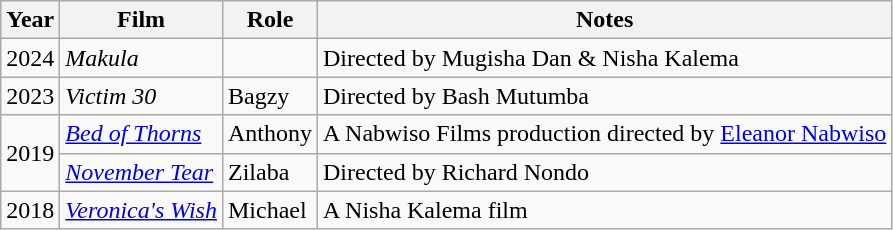<table class="wikitable">
<tr>
<th>Year</th>
<th>Film</th>
<th>Role</th>
<th>Notes</th>
</tr>
<tr>
<td>2024</td>
<td><em>Makula</em></td>
<td></td>
<td>Directed by Mugisha Dan & Nisha Kalema</td>
</tr>
<tr>
<td>2023</td>
<td><em>Victim 30</em></td>
<td>Bagzy</td>
<td>Directed by Bash Mutumba</td>
</tr>
<tr>
<td rowspan="2">2019</td>
<td><em><a href='#'>Bed of Thorns</a></em></td>
<td>Anthony</td>
<td>A Nabwiso Films production directed by <a href='#'>Eleanor Nabwiso</a></td>
</tr>
<tr>
<td><em><a href='#'>November Tear</a></em></td>
<td>Zilaba</td>
<td>Directed by Richard Nondo</td>
</tr>
<tr>
<td>2018</td>
<td><em><a href='#'>Veronica's Wish</a></em></td>
<td>Michael</td>
<td>A Nisha Kalema film</td>
</tr>
</table>
